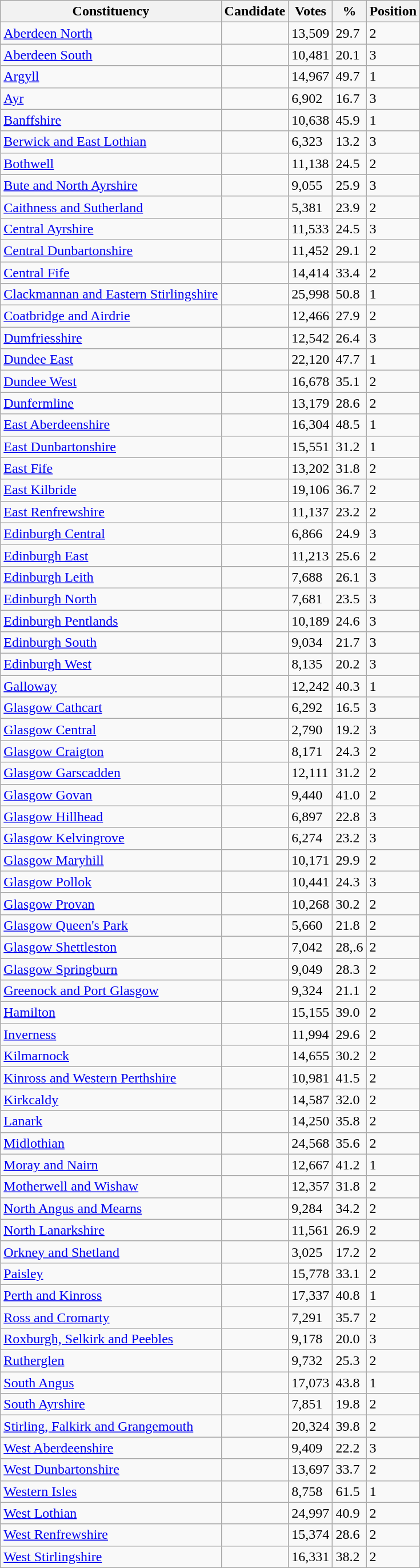<table class="wikitable sortable">
<tr>
<th>Constituency</th>
<th>Candidate</th>
<th>Votes</th>
<th>%</th>
<th>Position</th>
</tr>
<tr>
<td><a href='#'>Aberdeen North</a></td>
<td></td>
<td>13,509</td>
<td>29.7</td>
<td>2</td>
</tr>
<tr>
<td><a href='#'>Aberdeen South</a></td>
<td></td>
<td>10,481</td>
<td>20.1</td>
<td>3</td>
</tr>
<tr>
<td><a href='#'>Argyll</a></td>
<td></td>
<td>14,967</td>
<td>49.7</td>
<td>1</td>
</tr>
<tr>
<td><a href='#'>Ayr</a></td>
<td></td>
<td>6,902</td>
<td>16.7</td>
<td>3</td>
</tr>
<tr>
<td><a href='#'>Banffshire</a></td>
<td></td>
<td>10,638</td>
<td>45.9</td>
<td>1</td>
</tr>
<tr>
<td><a href='#'>Berwick and East Lothian</a></td>
<td></td>
<td>6,323</td>
<td>13.2</td>
<td>3</td>
</tr>
<tr>
<td><a href='#'>Bothwell</a></td>
<td></td>
<td>11,138</td>
<td>24.5</td>
<td>2</td>
</tr>
<tr>
<td><a href='#'>Bute and North Ayrshire</a></td>
<td></td>
<td>9,055</td>
<td>25.9</td>
<td>3</td>
</tr>
<tr>
<td><a href='#'>Caithness and Sutherland</a></td>
<td></td>
<td>5,381</td>
<td>23.9</td>
<td>2</td>
</tr>
<tr>
<td><a href='#'>Central Ayrshire</a></td>
<td></td>
<td>11,533</td>
<td>24.5</td>
<td>3</td>
</tr>
<tr>
<td><a href='#'>Central Dunbartonshire</a></td>
<td></td>
<td>11,452</td>
<td>29.1</td>
<td>2</td>
</tr>
<tr>
<td><a href='#'>Central Fife</a></td>
<td></td>
<td>14,414</td>
<td>33.4</td>
<td>2</td>
</tr>
<tr>
<td><a href='#'>Clackmannan and Eastern Stirlingshire</a></td>
<td></td>
<td>25,998</td>
<td>50.8</td>
<td>1</td>
</tr>
<tr>
<td><a href='#'>Coatbridge and Airdrie</a></td>
<td></td>
<td>12,466</td>
<td>27.9</td>
<td>2</td>
</tr>
<tr>
<td><a href='#'>Dumfriesshire</a></td>
<td></td>
<td>12,542</td>
<td>26.4</td>
<td>3</td>
</tr>
<tr>
<td><a href='#'>Dundee East</a></td>
<td></td>
<td>22,120</td>
<td>47.7</td>
<td>1</td>
</tr>
<tr>
<td><a href='#'>Dundee West</a></td>
<td></td>
<td>16,678</td>
<td>35.1</td>
<td>2</td>
</tr>
<tr>
<td><a href='#'>Dunfermline</a></td>
<td></td>
<td>13,179</td>
<td>28.6</td>
<td>2</td>
</tr>
<tr>
<td><a href='#'>East Aberdeenshire</a></td>
<td></td>
<td>16,304</td>
<td>48.5</td>
<td>1</td>
</tr>
<tr>
<td><a href='#'>East Dunbartonshire</a></td>
<td></td>
<td>15,551</td>
<td>31.2</td>
<td>1</td>
</tr>
<tr>
<td><a href='#'>East Fife</a></td>
<td></td>
<td>13,202</td>
<td>31.8</td>
<td>2</td>
</tr>
<tr>
<td><a href='#'>East Kilbride</a></td>
<td></td>
<td>19,106</td>
<td>36.7</td>
<td>2</td>
</tr>
<tr>
<td><a href='#'>East Renfrewshire</a></td>
<td></td>
<td>11,137</td>
<td>23.2</td>
<td>2</td>
</tr>
<tr>
<td><a href='#'>Edinburgh Central</a></td>
<td></td>
<td>6,866</td>
<td>24.9</td>
<td>3</td>
</tr>
<tr>
<td><a href='#'>Edinburgh East</a></td>
<td></td>
<td>11,213</td>
<td>25.6</td>
<td>2</td>
</tr>
<tr>
<td><a href='#'>Edinburgh Leith</a></td>
<td></td>
<td>7,688</td>
<td>26.1</td>
<td>3</td>
</tr>
<tr>
<td><a href='#'>Edinburgh North</a></td>
<td></td>
<td>7,681</td>
<td>23.5</td>
<td>3</td>
</tr>
<tr>
<td><a href='#'>Edinburgh Pentlands</a></td>
<td></td>
<td>10,189</td>
<td>24.6</td>
<td>3</td>
</tr>
<tr>
<td><a href='#'>Edinburgh South</a></td>
<td></td>
<td>9,034</td>
<td>21.7</td>
<td>3</td>
</tr>
<tr>
<td><a href='#'>Edinburgh West</a></td>
<td></td>
<td>8,135</td>
<td>20.2</td>
<td>3</td>
</tr>
<tr>
<td><a href='#'>Galloway</a></td>
<td></td>
<td>12,242</td>
<td>40.3</td>
<td>1</td>
</tr>
<tr>
<td><a href='#'>Glasgow Cathcart</a></td>
<td></td>
<td>6,292</td>
<td>16.5</td>
<td>3</td>
</tr>
<tr>
<td><a href='#'>Glasgow Central</a></td>
<td></td>
<td>2,790</td>
<td>19.2</td>
<td>3</td>
</tr>
<tr>
<td><a href='#'>Glasgow Craigton</a></td>
<td></td>
<td>8,171</td>
<td>24.3</td>
<td>2</td>
</tr>
<tr>
<td><a href='#'>Glasgow Garscadden</a></td>
<td></td>
<td>12,111</td>
<td>31.2</td>
<td>2</td>
</tr>
<tr>
<td><a href='#'>Glasgow Govan</a></td>
<td></td>
<td>9,440</td>
<td>41.0</td>
<td>2</td>
</tr>
<tr>
<td><a href='#'>Glasgow Hillhead</a></td>
<td></td>
<td>6,897</td>
<td>22.8</td>
<td>3</td>
</tr>
<tr>
<td><a href='#'>Glasgow Kelvingrove</a></td>
<td></td>
<td>6,274</td>
<td>23.2</td>
<td>3</td>
</tr>
<tr>
<td><a href='#'>Glasgow Maryhill</a></td>
<td></td>
<td>10,171</td>
<td>29.9</td>
<td>2</td>
</tr>
<tr>
<td><a href='#'>Glasgow Pollok</a></td>
<td></td>
<td>10,441</td>
<td>24.3</td>
<td>3</td>
</tr>
<tr>
<td><a href='#'>Glasgow Provan</a></td>
<td></td>
<td>10,268</td>
<td>30.2</td>
<td>2</td>
</tr>
<tr>
<td><a href='#'>Glasgow Queen's Park</a></td>
<td></td>
<td>5,660</td>
<td>21.8</td>
<td>2</td>
</tr>
<tr>
<td><a href='#'>Glasgow Shettleston</a></td>
<td></td>
<td>7,042</td>
<td>28,.6</td>
<td>2</td>
</tr>
<tr>
<td><a href='#'>Glasgow Springburn</a></td>
<td></td>
<td>9,049</td>
<td>28.3</td>
<td>2</td>
</tr>
<tr>
<td><a href='#'>Greenock and Port Glasgow</a></td>
<td></td>
<td>9,324</td>
<td>21.1</td>
<td>2</td>
</tr>
<tr>
<td><a href='#'>Hamilton</a></td>
<td></td>
<td>15,155</td>
<td>39.0</td>
<td>2</td>
</tr>
<tr>
<td><a href='#'>Inverness</a></td>
<td></td>
<td>11,994</td>
<td>29.6</td>
<td>2</td>
</tr>
<tr>
<td><a href='#'>Kilmarnock</a></td>
<td></td>
<td>14,655</td>
<td>30.2</td>
<td>2</td>
</tr>
<tr>
<td><a href='#'>Kinross and Western Perthshire</a></td>
<td></td>
<td>10,981</td>
<td>41.5</td>
<td>2</td>
</tr>
<tr>
<td><a href='#'>Kirkcaldy</a></td>
<td></td>
<td>14,587</td>
<td>32.0</td>
<td>2</td>
</tr>
<tr>
<td><a href='#'>Lanark</a></td>
<td></td>
<td>14,250</td>
<td>35.8</td>
<td>2</td>
</tr>
<tr>
<td><a href='#'>Midlothian</a></td>
<td></td>
<td>24,568</td>
<td>35.6</td>
<td>2</td>
</tr>
<tr>
<td><a href='#'>Moray and Nairn</a></td>
<td></td>
<td>12,667</td>
<td>41.2</td>
<td>1</td>
</tr>
<tr>
<td><a href='#'>Motherwell and Wishaw</a></td>
<td></td>
<td>12,357</td>
<td>31.8</td>
<td>2</td>
</tr>
<tr>
<td><a href='#'>North Angus and Mearns</a></td>
<td></td>
<td>9,284</td>
<td>34.2</td>
<td>2</td>
</tr>
<tr>
<td><a href='#'>North Lanarkshire</a></td>
<td></td>
<td>11,561</td>
<td>26.9</td>
<td>2</td>
</tr>
<tr>
<td><a href='#'>Orkney and Shetland</a></td>
<td></td>
<td>3,025</td>
<td>17.2</td>
<td>2</td>
</tr>
<tr>
<td><a href='#'>Paisley</a></td>
<td></td>
<td>15,778</td>
<td>33.1</td>
<td>2</td>
</tr>
<tr>
<td><a href='#'>Perth and Kinross</a></td>
<td></td>
<td>17,337</td>
<td>40.8</td>
<td>1</td>
</tr>
<tr>
<td><a href='#'>Ross and Cromarty</a></td>
<td></td>
<td>7,291</td>
<td>35.7</td>
<td>2</td>
</tr>
<tr>
<td><a href='#'>Roxburgh, Selkirk and Peebles</a></td>
<td></td>
<td>9,178</td>
<td>20.0</td>
<td>3</td>
</tr>
<tr>
<td><a href='#'>Rutherglen</a></td>
<td></td>
<td>9,732</td>
<td>25.3</td>
<td>2</td>
</tr>
<tr>
<td><a href='#'>South Angus</a></td>
<td></td>
<td>17,073</td>
<td>43.8</td>
<td>1</td>
</tr>
<tr>
<td><a href='#'>South Ayrshire</a></td>
<td></td>
<td>7,851</td>
<td>19.8</td>
<td>2</td>
</tr>
<tr>
<td><a href='#'>Stirling, Falkirk and Grangemouth</a></td>
<td></td>
<td>20,324</td>
<td>39.8</td>
<td>2</td>
</tr>
<tr>
<td><a href='#'>West Aberdeenshire</a></td>
<td></td>
<td>9,409</td>
<td>22.2</td>
<td>3</td>
</tr>
<tr>
<td><a href='#'>West Dunbartonshire</a></td>
<td></td>
<td>13,697</td>
<td>33.7</td>
<td>2</td>
</tr>
<tr>
<td><a href='#'>Western Isles</a></td>
<td></td>
<td>8,758</td>
<td>61.5</td>
<td>1</td>
</tr>
<tr>
<td><a href='#'>West Lothian</a></td>
<td></td>
<td>24,997</td>
<td>40.9</td>
<td>2</td>
</tr>
<tr>
<td><a href='#'>West Renfrewshire</a></td>
<td></td>
<td>15,374</td>
<td>28.6</td>
<td>2</td>
</tr>
<tr>
<td><a href='#'>West Stirlingshire</a></td>
<td></td>
<td>16,331</td>
<td>38.2</td>
<td>2</td>
</tr>
</table>
